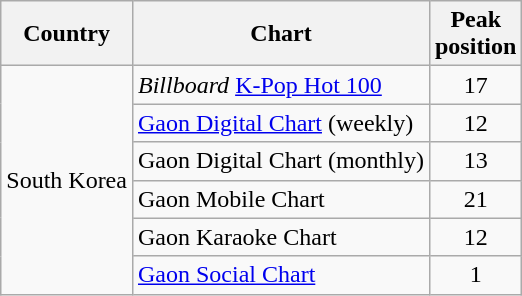<table class="wikitable sortable">
<tr>
<th>Country</th>
<th>Chart</th>
<th>Peak<br>position</th>
</tr>
<tr>
<td rowspan="6">South Korea</td>
<td><em>Billboard</em> <a href='#'>K-Pop Hot 100</a></td>
<td align="center">17</td>
</tr>
<tr>
<td><a href='#'>Gaon Digital Chart</a> (weekly)</td>
<td align="center">12</td>
</tr>
<tr>
<td>Gaon Digital Chart (monthly)</td>
<td align="center">13</td>
</tr>
<tr>
<td>Gaon Mobile Chart</td>
<td align="center">21</td>
</tr>
<tr>
<td>Gaon Karaoke Chart</td>
<td align="center">12</td>
</tr>
<tr>
<td><a href='#'>Gaon Social Chart</a></td>
<td align="center">1</td>
</tr>
</table>
